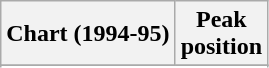<table class="wikitable plainrowheaders">
<tr>
<th scope="col">Chart (1994-95)</th>
<th scope="col">Peak<br>position</th>
</tr>
<tr>
</tr>
<tr>
</tr>
</table>
